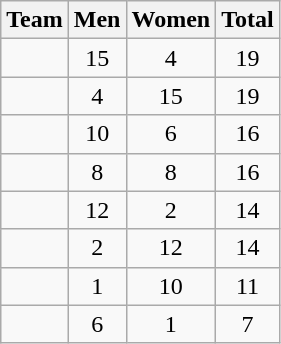<table class=wikitable style="text-align:center">
<tr>
<th>Team</th>
<th>Men</th>
<th>Women</th>
<th>Total</th>
</tr>
<tr>
<td align=left></td>
<td>15</td>
<td>4</td>
<td>19</td>
</tr>
<tr>
<td align=left></td>
<td>4</td>
<td>15</td>
<td>19</td>
</tr>
<tr>
<td align=left></td>
<td>10</td>
<td>6</td>
<td>16</td>
</tr>
<tr>
<td align=left></td>
<td>8</td>
<td>8</td>
<td>16</td>
</tr>
<tr>
<td align=left></td>
<td>12</td>
<td>2</td>
<td>14</td>
</tr>
<tr>
<td align=left></td>
<td>2</td>
<td>12</td>
<td>14</td>
</tr>
<tr>
<td align=left></td>
<td>1</td>
<td>10</td>
<td>11</td>
</tr>
<tr>
<td align=left></td>
<td>6</td>
<td>1</td>
<td>7</td>
</tr>
</table>
